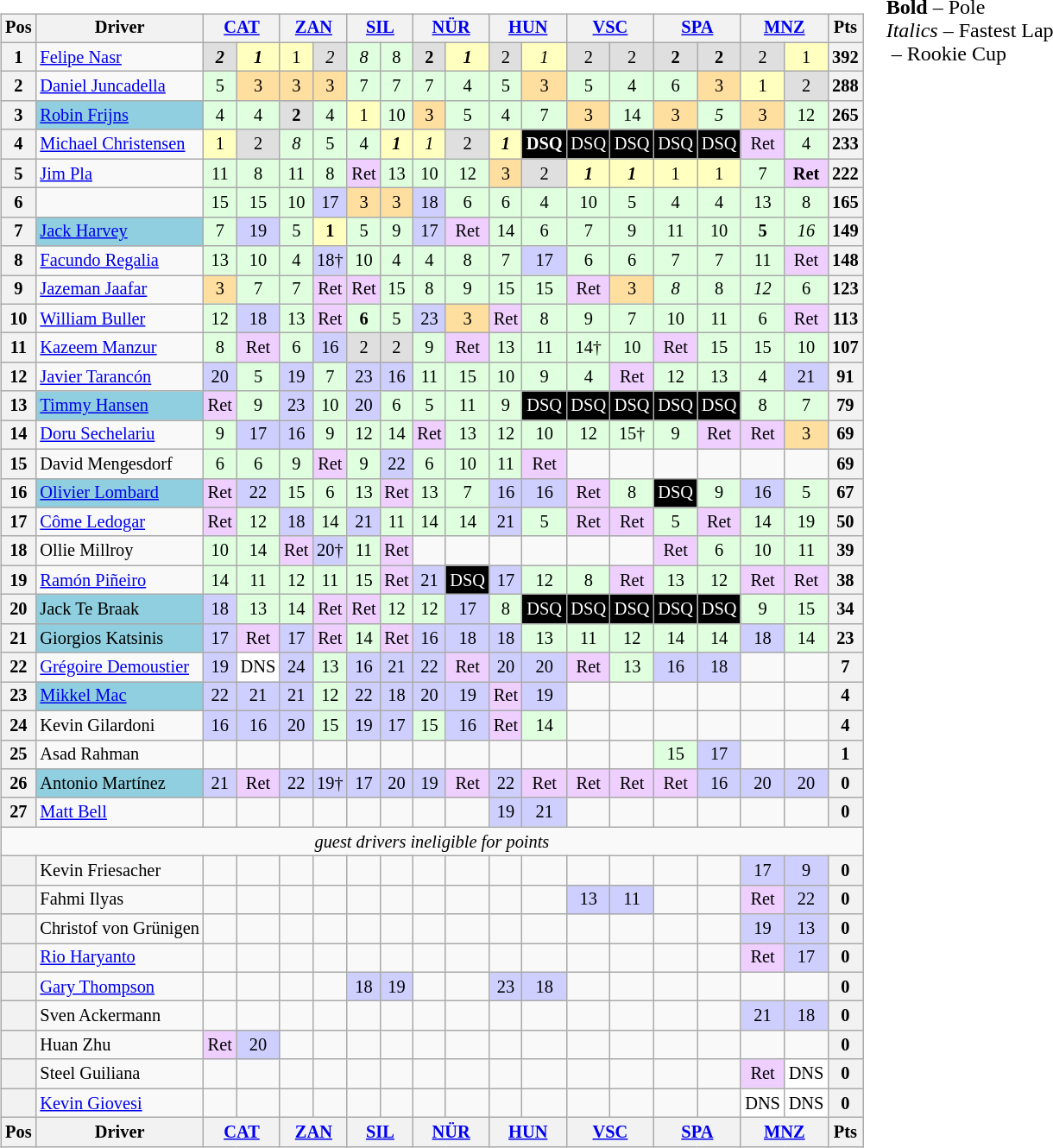<table>
<tr>
<td><br><table class="wikitable" style="font-size: 85%; text-align:center">
<tr valign="top">
<th valign="middle">Pos</th>
<th valign="middle">Driver</th>
<th colspan=2><a href='#'>CAT</a><br></th>
<th colspan=2><a href='#'>ZAN</a><br></th>
<th colspan=2><a href='#'>SIL</a><br></th>
<th colspan=2><a href='#'>NÜR</a><br></th>
<th colspan=2><a href='#'>HUN</a><br></th>
<th colspan=2><a href='#'>VSC</a><br></th>
<th colspan=2><a href='#'>SPA</a><br></th>
<th colspan=2><a href='#'>MNZ</a><br></th>
<th valign="middle">Pts</th>
</tr>
<tr>
<th>1</th>
<td align=left> <a href='#'>Felipe Nasr</a></td>
<td style="background:#DFDFDF;"><strong><em>2</em></strong></td>
<td style="background:#FFFFBF;"><strong><em>1</em></strong></td>
<td style="background:#FFFFBF;">1</td>
<td style="background:#DFDFDF;"><em>2</em></td>
<td style="background:#DFFFDF;"><em>8</em></td>
<td style="background:#DFFFDF;">8</td>
<td style="background:#DFDFDF;"><strong>2</strong></td>
<td style="background:#FFFFBF;"><strong><em>1</em></strong></td>
<td style="background:#DFDFDF;">2</td>
<td style="background:#FFFFBF;"><em>1</em></td>
<td style="background:#DFDFDF;">2</td>
<td style="background:#DFDFDF;">2</td>
<td style="background:#DFDFDF;"><strong>2</strong></td>
<td style="background:#DFDFDF;"><strong>2</strong></td>
<td style="background:#DFDFDF;">2</td>
<td style="background:#FFFFBF;">1</td>
<th>392</th>
</tr>
<tr>
<th>2</th>
<td align=left> <a href='#'>Daniel Juncadella</a></td>
<td style="background:#DFFFDF;">5</td>
<td style="background:#FFDF9F;">3</td>
<td style="background:#FFDF9F;">3</td>
<td style="background:#FFDF9F;">3</td>
<td style="background:#DFFFDF;">7</td>
<td style="background:#DFFFDF;">7</td>
<td style="background:#DFFFDF;">7</td>
<td style="background:#DFFFDF;">4</td>
<td style="background:#DFFFDF;">5</td>
<td style="background:#FFDF9F;">3</td>
<td style="background:#DFFFDF;">5</td>
<td style="background:#DFFFDF;">4</td>
<td style="background:#DFFFDF;">6</td>
<td style="background:#FFDF9F;">3</td>
<td style="background:#FFFFBF;">1</td>
<td style="background:#DFDFDF;">2</td>
<th>288</th>
</tr>
<tr>
<th>3</th>
<td align=left style="background:#8FCFDF;"> <a href='#'>Robin Frijns</a></td>
<td style="background:#DFFFDF;">4</td>
<td style="background:#DFFFDF;">4</td>
<td style="background:#DFDFDF;"><strong>2</strong></td>
<td style="background:#DFFFDF;">4</td>
<td style="background:#FFFFBF;">1</td>
<td style="background:#DFFFDF;">10</td>
<td style="background:#FFDF9F;">3</td>
<td style="background:#DFFFDF;">5</td>
<td style="background:#DFFFDF;">4</td>
<td style="background:#DFFFDF;">7</td>
<td style="background:#FFDF9F;">3</td>
<td style="background:#DFFFDF;">14</td>
<td style="background:#FFDF9F;">3</td>
<td style="background:#DFFFDF;"><em>5</em></td>
<td style="background:#FFDF9F;">3</td>
<td style="background:#DFFFDF;">12</td>
<th>265</th>
</tr>
<tr>
<th>4</th>
<td align=left> <a href='#'>Michael Christensen</a></td>
<td style="background:#FFFFBF;">1</td>
<td style="background:#DFDFDF;">2</td>
<td style="background:#DFFFDF;"><em>8</em></td>
<td style="background:#DFFFDF;">5</td>
<td style="background:#DFFFDF;">4</td>
<td style="background:#FFFFBF;"><strong><em>1</em></strong></td>
<td style="background:#FFFFBF;"><em>1</em></td>
<td style="background:#DFDFDF;">2</td>
<td style="background:#FFFFBF;"><strong><em>1</em></strong></td>
<td style="background:#000000; color:white"><strong>DSQ</strong></td>
<td style="background:#000000; color:white">DSQ</td>
<td style="background:#000000; color:white">DSQ</td>
<td style="background:#000000; color:white">DSQ</td>
<td style="background:#000000; color:white">DSQ</td>
<td style="background:#EFCFFF;">Ret</td>
<td style="background:#DFFFDF;">4</td>
<th>233</th>
</tr>
<tr>
<th>5</th>
<td align=left> <a href='#'>Jim Pla</a></td>
<td style="background:#DFFFDF;">11</td>
<td style="background:#DFFFDF;">8</td>
<td style="background:#DFFFDF;">11</td>
<td style="background:#DFFFDF;">8</td>
<td style="background:#EFCFFF;">Ret</td>
<td style="background:#DFFFDF;">13</td>
<td style="background:#DFFFDF;">10</td>
<td style="background:#DFFFDF;">12</td>
<td style="background:#FFDF9F;">3</td>
<td style="background:#DFDFDF;">2</td>
<td style="background:#FFFFBF;"><strong><em>1</em></strong></td>
<td style="background:#FFFFBF;"><strong><em>1</em></strong></td>
<td style="background:#FFFFBF;">1</td>
<td style="background:#FFFFBF;">1</td>
<td style="background:#DFFFDF;">7</td>
<td style="background:#EFCFFF;"><strong>Ret</strong></td>
<th>222</th>
</tr>
<tr>
<th>6</th>
<td align=left></td>
<td style="background:#DFFFDF;">15</td>
<td style="background:#DFFFDF;">15</td>
<td style="background:#DFFFDF;">10</td>
<td style="background:#CFCFFF;">17</td>
<td style="background:#FFDF9F;">3</td>
<td style="background:#FFDF9F;">3</td>
<td style="background:#CFCFFF;">18</td>
<td style="background:#DFFFDF;">6</td>
<td style="background:#DFFFDF;">6</td>
<td style="background:#DFFFDF;">4</td>
<td style="background:#DFFFDF;">10</td>
<td style="background:#DFFFDF;">5</td>
<td style="background:#DFFFDF;">4</td>
<td style="background:#DFFFDF;">4</td>
<td style="background:#DFFFDF;">13</td>
<td style="background:#DFFFDF;">8</td>
<th>165</th>
</tr>
<tr>
<th>7</th>
<td align=left style="background:#8FCFDF;"> <a href='#'>Jack Harvey</a></td>
<td style="background:#DFFFDF;">7</td>
<td style="background:#CFCFFF;">19</td>
<td style="background:#DFFFDF;">5</td>
<td style="background:#FFFFBF;"><strong>1</strong></td>
<td style="background:#DFFFDF;">5</td>
<td style="background:#DFFFDF;">9</td>
<td style="background:#CFCFFF;">17</td>
<td style="background:#EFCFFF;">Ret</td>
<td style="background:#DFFFDF;">14</td>
<td style="background:#DFFFDF;">6</td>
<td style="background:#DFFFDF;">7</td>
<td style="background:#DFFFDF;">9</td>
<td style="background:#DFFFDF;">11</td>
<td style="background:#DFFFDF;">10</td>
<td style="background:#DFFFDF;"><strong>5</strong></td>
<td style="background:#DFFFDF;"><em>16</em></td>
<th>149</th>
</tr>
<tr>
<th>8</th>
<td align=left> <a href='#'>Facundo Regalia</a></td>
<td style="background:#DFFFDF;">13</td>
<td style="background:#DFFFDF;">10</td>
<td style="background:#DFFFDF;">4</td>
<td style="background:#CFCFFF;">18†</td>
<td style="background:#DFFFDF;">10</td>
<td style="background:#DFFFDF;">4</td>
<td style="background:#DFFFDF;">4</td>
<td style="background:#DFFFDF;">8</td>
<td style="background:#DFFFDF;">7</td>
<td style="background:#CFCFFF;">17</td>
<td style="background:#DFFFDF;">6</td>
<td style="background:#DFFFDF;">6</td>
<td style="background:#DFFFDF;">7</td>
<td style="background:#DFFFDF;">7</td>
<td style="background:#DFFFDF;">11</td>
<td style="background:#EFCFFF;">Ret</td>
<th>148</th>
</tr>
<tr>
<th>9</th>
<td align=left> <a href='#'>Jazeman Jaafar</a></td>
<td style="background:#FFDF9F;">3</td>
<td style="background:#DFFFDF;">7</td>
<td style="background:#DFFFDF;">7</td>
<td style="background:#EFCFFF;">Ret</td>
<td style="background:#EFCFFF;">Ret</td>
<td style="background:#DFFFDF;">15</td>
<td style="background:#DFFFDF;">8</td>
<td style="background:#DFFFDF;">9</td>
<td style="background:#DFFFDF;">15</td>
<td style="background:#DFFFDF;">15</td>
<td style="background:#EFCFFF;">Ret</td>
<td style="background:#FFDF9F;">3</td>
<td style="background:#DFFFDF;"><em>8</em></td>
<td style="background:#DFFFDF;">8</td>
<td style="background:#DFFFDF;"><em>12</em></td>
<td style="background:#DFFFDF;">6</td>
<th>123</th>
</tr>
<tr>
<th>10</th>
<td align=left> <a href='#'>William Buller</a></td>
<td style="background:#DFFFDF;">12</td>
<td style="background:#CFCFFF;">18</td>
<td style="background:#DFFFDF;">13</td>
<td style="background:#EFCFFF;">Ret</td>
<td style="background:#DFFFDF;"><strong>6</strong></td>
<td style="background:#DFFFDF;">5</td>
<td style="background:#CFCFFF;">23</td>
<td style="background:#FFDF9F;">3</td>
<td style="background:#EFCFFF;">Ret</td>
<td style="background:#DFFFDF;">8</td>
<td style="background:#DFFFDF;">9</td>
<td style="background:#DFFFDF;">7</td>
<td style="background:#DFFFDF;">10</td>
<td style="background:#DFFFDF;">11</td>
<td style="background:#DFFFDF;">6</td>
<td style="background:#EFCFFF;">Ret</td>
<th>113</th>
</tr>
<tr>
<th>11</th>
<td align=left> <a href='#'>Kazeem Manzur</a></td>
<td style="background:#DFFFDF;">8</td>
<td style="background:#EFCFFF;">Ret</td>
<td style="background:#DFFFDF;">6</td>
<td style="background:#CFCFFF;">16</td>
<td style="background:#DFDFDF;">2</td>
<td style="background:#DFDFDF;">2</td>
<td style="background:#DFFFDF;">9</td>
<td style="background:#EFCFFF;">Ret</td>
<td style="background:#DFFFDF;">13</td>
<td style="background:#DFFFDF;">11</td>
<td style="background:#DFFFDF;">14†</td>
<td style="background:#DFFFDF;">10</td>
<td style="background:#EFCFFF;">Ret</td>
<td style="background:#DFFFDF;">15</td>
<td style="background:#DFFFDF;">15</td>
<td style="background:#DFFFDF;">10</td>
<th>107</th>
</tr>
<tr>
<th>12</th>
<td align=left> <a href='#'>Javier Tarancón</a></td>
<td style="background:#CFCFFF;">20</td>
<td style="background:#DFFFDF;">5</td>
<td style="background:#CFCFFF;">19</td>
<td style="background:#DFFFDF;">7</td>
<td style="background:#CFCFFF;">23</td>
<td style="background:#CFCFFF;">16</td>
<td style="background:#DFFFDF;">11</td>
<td style="background:#DFFFDF;">15</td>
<td style="background:#DFFFDF;">10</td>
<td style="background:#DFFFDF;">9</td>
<td style="background:#DFFFDF;">4</td>
<td style="background:#EFCFFF;">Ret</td>
<td style="background:#DFFFDF;">12</td>
<td style="background:#DFFFDF;">13</td>
<td style="background:#DFFFDF;">4</td>
<td style="background:#CFCFFF;">21</td>
<th>91</th>
</tr>
<tr>
<th>13</th>
<td align=left style="background:#8FCFDF;"> <a href='#'>Timmy Hansen</a></td>
<td style="background:#EFCFFF;">Ret</td>
<td style="background:#DFFFDF;">9</td>
<td style="background:#CFCFFF;">23</td>
<td style="background:#DFFFDF;">10</td>
<td style="background:#CFCFFF;">20</td>
<td style="background:#DFFFDF;">6</td>
<td style="background:#DFFFDF;">5</td>
<td style="background:#DFFFDF;">11</td>
<td style="background:#DFFFDF;">9</td>
<td style="background:#000000; color:white">DSQ</td>
<td style="background:#000000; color:white">DSQ</td>
<td style="background:#000000; color:white">DSQ</td>
<td style="background:#000000; color:white">DSQ</td>
<td style="background:#000000; color:white">DSQ</td>
<td style="background:#DFFFDF;">8</td>
<td style="background:#DFFFDF;">7</td>
<th>79</th>
</tr>
<tr>
<th>14</th>
<td align=left> <a href='#'>Doru Sechelariu</a></td>
<td style="background:#DFFFDF;">9</td>
<td style="background:#CFCFFF;">17</td>
<td style="background:#CFCFFF;">16</td>
<td style="background:#DFFFDF;">9</td>
<td style="background:#DFFFDF;">12</td>
<td style="background:#DFFFDF;">14</td>
<td style="background:#EFCFFF;">Ret</td>
<td style="background:#DFFFDF;">13</td>
<td style="background:#DFFFDF;">12</td>
<td style="background:#DFFFDF;">10</td>
<td style="background:#DFFFDF;">12</td>
<td style="background:#DFFFDF;">15†</td>
<td style="background:#DFFFDF;">9</td>
<td style="background:#EFCFFF;">Ret</td>
<td style="background:#EFCFFF;">Ret</td>
<td style="background:#FFDF9F;">3</td>
<th>69</th>
</tr>
<tr>
<th>15</th>
<td align=left> David Mengesdorf</td>
<td style="background:#DFFFDF;">6</td>
<td style="background:#DFFFDF;">6</td>
<td style="background:#DFFFDF;">9</td>
<td style="background:#EFCFFF;">Ret</td>
<td style="background:#DFFFDF;">9</td>
<td style="background:#CFCFFF;">22</td>
<td style="background:#DFFFDF;">6</td>
<td style="background:#DFFFDF;">10</td>
<td style="background:#DFFFDF;">11</td>
<td style="background:#EFCFFF;">Ret</td>
<td></td>
<td></td>
<td></td>
<td></td>
<td></td>
<td></td>
<th>69</th>
</tr>
<tr>
<th>16</th>
<td align=left style="background:#8FCFDF;"> <a href='#'>Olivier Lombard</a></td>
<td style="background:#EFCFFF;">Ret</td>
<td style="background:#CFCFFF;">22</td>
<td style="background:#DFFFDF;">15</td>
<td style="background:#DFFFDF;">6</td>
<td style="background:#DFFFDF;">13</td>
<td style="background:#EFCFFF;">Ret</td>
<td style="background:#DFFFDF;">13</td>
<td style="background:#DFFFDF;">7</td>
<td style="background:#CFCFFF;">16</td>
<td style="background:#CFCFFF;">16</td>
<td style="background:#EFCFFF;">Ret</td>
<td style="background:#DFFFDF;">8</td>
<td style="background:#000000; color:white">DSQ</td>
<td style="background:#DFFFDF;">9</td>
<td style="background:#CFCFFF;">16</td>
<td style="background:#DFFFDF;">5</td>
<th>67</th>
</tr>
<tr>
<th>17</th>
<td align=left> <a href='#'>Côme Ledogar</a></td>
<td style="background:#EFCFFF;">Ret</td>
<td style="background:#DFFFDF;">12</td>
<td style="background:#CFCFFF;">18</td>
<td style="background:#DFFFDF;">14</td>
<td style="background:#CFCFFF;">21</td>
<td style="background:#DFFFDF;">11</td>
<td style="background:#DFFFDF;">14</td>
<td style="background:#DFFFDF;">14</td>
<td style="background:#CFCFFF;">21</td>
<td style="background:#DFFFDF;">5</td>
<td style="background:#EFCFFF;">Ret</td>
<td style="background:#EFCFFF;">Ret</td>
<td style="background:#DFFFDF;">5</td>
<td style="background:#EFCFFF;">Ret</td>
<td style="background:#DFFFDF;">14</td>
<td style="background:#DFFFDF;">19</td>
<th>50</th>
</tr>
<tr>
<th>18</th>
<td align=left> Ollie Millroy</td>
<td style="background:#DFFFDF;">10</td>
<td style="background:#DFFFDF;">14</td>
<td style="background:#EFCFFF;">Ret</td>
<td style="background:#CFCFFF;">20†</td>
<td style="background:#DFFFDF;">11</td>
<td style="background:#EFCFFF;">Ret</td>
<td></td>
<td></td>
<td></td>
<td></td>
<td></td>
<td></td>
<td style="background:#EFCFFF;">Ret</td>
<td style="background:#DFFFDF;">6</td>
<td style="background:#DFFFDF;">10</td>
<td style="background:#DFFFDF;">11</td>
<th>39</th>
</tr>
<tr>
<th>19</th>
<td align=left> <a href='#'>Ramón Piñeiro</a></td>
<td style="background:#DFFFDF;">14</td>
<td style="background:#DFFFDF;">11</td>
<td style="background:#DFFFDF;">12</td>
<td style="background:#DFFFDF;">11</td>
<td style="background:#DFFFDF;">15</td>
<td style="background:#EFCFFF;">Ret</td>
<td style="background:#CFCFFF;">21</td>
<td style="background:#000000; color:white">DSQ</td>
<td style="background:#CFCFFF;">17</td>
<td style="background:#DFFFDF;">12</td>
<td style="background:#DFFFDF;">8</td>
<td style="background:#EFCFFF;">Ret</td>
<td style="background:#DFFFDF;">13</td>
<td style="background:#DFFFDF;">12</td>
<td style="background:#EFCFFF;">Ret</td>
<td style="background:#EFCFFF;">Ret</td>
<th>38</th>
</tr>
<tr>
<th>20</th>
<td align=left style="background:#8FCFDF;"> Jack Te Braak</td>
<td style="background:#CFCFFF;">18</td>
<td style="background:#DFFFDF;">13</td>
<td style="background:#DFFFDF;">14</td>
<td style="background:#EFCFFF;">Ret</td>
<td style="background:#EFCFFF;">Ret</td>
<td style="background:#DFFFDF;">12</td>
<td style="background:#DFFFDF;">12</td>
<td style="background:#CFCFFF;">17</td>
<td style="background:#DFFFDF;">8</td>
<td style="background:#000000; color:white">DSQ</td>
<td style="background:#000000; color:white">DSQ</td>
<td style="background:#000000; color:white">DSQ</td>
<td style="background:#000000; color:white">DSQ</td>
<td style="background:#000000; color:white">DSQ</td>
<td style="background:#DFFFDF;">9</td>
<td style="background:#DFFFDF;">15</td>
<th>34</th>
</tr>
<tr>
<th>21</th>
<td align=left style="background:#8FCFDF;"> Giorgios Katsinis</td>
<td style="background:#CFCFFF;">17</td>
<td style="background:#EFCFFF;">Ret</td>
<td style="background:#CFCFFF;">17</td>
<td style="background:#EFCFFF;">Ret</td>
<td style="background:#DFFFDF;">14</td>
<td style="background:#EFCFFF;">Ret</td>
<td style="background:#CFCFFF;">16</td>
<td style="background:#CFCFFF;">18</td>
<td style="background:#CFCFFF;">18</td>
<td style="background:#DFFFDF;">13</td>
<td style="background:#DFFFDF;">11</td>
<td style="background:#DFFFDF;">12</td>
<td style="background:#DFFFDF;">14</td>
<td style="background:#DFFFDF;">14</td>
<td style="background:#CFCFFF;">18</td>
<td style="background:#DFFFDF;">14</td>
<th>23</th>
</tr>
<tr>
<th>22</th>
<td align=left> <a href='#'>Grégoire Demoustier</a></td>
<td style="background:#CFCFFF;">19</td>
<td style="background:#FFFFFF;">DNS</td>
<td style="background:#CFCFFF;">24</td>
<td style="background:#DFFFDF;">13</td>
<td style="background:#CFCFFF;">16</td>
<td style="background:#CFCFFF;">21</td>
<td style="background:#CFCFFF;">22</td>
<td style="background:#EFCFFF;">Ret</td>
<td style="background:#CFCFFF;">20</td>
<td style="background:#CFCFFF;">20</td>
<td style="background:#EFCFFF;">Ret</td>
<td style="background:#DFFFDF;">13</td>
<td style="background:#CFCFFF;">16</td>
<td style="background:#CFCFFF;">18</td>
<td></td>
<td></td>
<th>7</th>
</tr>
<tr>
<th>23</th>
<td align=left style="background:#8FCFDF;"> <a href='#'>Mikkel Mac</a></td>
<td style="background:#CFCFFF;">22</td>
<td style="background:#CFCFFF;">21</td>
<td style="background:#CFCFFF;">21</td>
<td style="background:#DFFFDF;">12</td>
<td style="background:#CFCFFF;">22</td>
<td style="background:#CFCFFF;">18</td>
<td style="background:#CFCFFF;">20</td>
<td style="background:#CFCFFF;">19</td>
<td style="background:#EFCFFF;">Ret</td>
<td style="background:#CFCFFF;">19</td>
<td></td>
<td></td>
<td></td>
<td></td>
<td></td>
<td></td>
<th>4</th>
</tr>
<tr>
<th>24</th>
<td align=left> Kevin Gilardoni</td>
<td style="background:#CFCFFF;">16</td>
<td style="background:#CFCFFF;">16</td>
<td style="background:#CFCFFF;">20</td>
<td style="background:#DFFFDF;">15</td>
<td style="background:#CFCFFF;">19</td>
<td style="background:#CFCFFF;">17</td>
<td style="background:#DFFFDF;">15</td>
<td style="background:#CFCFFF;">16</td>
<td style="background:#EFCFFF;">Ret</td>
<td style="background:#DFFFDF;">14</td>
<td></td>
<td></td>
<td></td>
<td></td>
<td></td>
<td></td>
<th>4</th>
</tr>
<tr>
<th>25</th>
<td align=left> Asad Rahman</td>
<td></td>
<td></td>
<td></td>
<td></td>
<td></td>
<td></td>
<td></td>
<td></td>
<td></td>
<td></td>
<td></td>
<td></td>
<td style="background:#DFFFDF;">15</td>
<td style="background:#CFCFFF;">17</td>
<td></td>
<td></td>
<th>1</th>
</tr>
<tr>
<th>26</th>
<td align=left style="background:#8FCFDF;"> Antonio Martínez</td>
<td style="background:#CFCFFF;">21</td>
<td style="background:#EFCFFF;">Ret</td>
<td style="background:#CFCFFF;">22</td>
<td style="background:#CFCFFF;">19†</td>
<td style="background:#CFCFFF;">17</td>
<td style="background:#CFCFFF;">20</td>
<td style="background:#CFCFFF;">19</td>
<td style="background:#EFCFFF;">Ret</td>
<td style="background:#CFCFFF;">22</td>
<td style="background:#EFCFFF;">Ret</td>
<td style="background:#EFCFFF;">Ret</td>
<td style="background:#EFCFFF;">Ret</td>
<td style="background:#EFCFFF;">Ret</td>
<td style="background:#CFCFFF;">16</td>
<td style="background:#CFCFFF;">20</td>
<td style="background:#CFCFFF;">20</td>
<th>0</th>
</tr>
<tr>
<th>27</th>
<td align=left> <a href='#'>Matt Bell</a></td>
<td></td>
<td></td>
<td></td>
<td></td>
<td></td>
<td></td>
<td></td>
<td></td>
<td style="background:#CFCFFF;">19</td>
<td style="background:#CFCFFF;">21</td>
<td></td>
<td></td>
<td></td>
<td></td>
<td></td>
<td></td>
<th>0</th>
</tr>
<tr>
<td colspan=19 align=center><em>guest drivers ineligible for points</em></td>
</tr>
<tr>
<th></th>
<td align=left> Kevin Friesacher</td>
<td></td>
<td></td>
<td></td>
<td></td>
<td></td>
<td></td>
<td></td>
<td></td>
<td></td>
<td></td>
<td></td>
<td></td>
<td></td>
<td></td>
<td style="background:#CFCFFF;">17</td>
<td style="background:#CFCFFF;">9</td>
<th>0</th>
</tr>
<tr>
<th></th>
<td align=left> Fahmi Ilyas</td>
<td></td>
<td></td>
<td></td>
<td></td>
<td></td>
<td></td>
<td></td>
<td></td>
<td></td>
<td></td>
<td style="background:#CFCFFF;">13</td>
<td style="background:#CFCFFF;">11</td>
<td></td>
<td></td>
<td style="background:#EFCFFF;">Ret</td>
<td style="background:#CFCFFF;">22</td>
<th>0</th>
</tr>
<tr>
<th></th>
<td align=left> Christof von Grünigen</td>
<td></td>
<td></td>
<td></td>
<td></td>
<td></td>
<td></td>
<td></td>
<td></td>
<td></td>
<td></td>
<td></td>
<td></td>
<td></td>
<td></td>
<td style="background:#CFCFFF;">19</td>
<td style="background:#CFCFFF;">13</td>
<th>0</th>
</tr>
<tr>
<th></th>
<td align=left> <a href='#'>Rio Haryanto</a></td>
<td></td>
<td></td>
<td></td>
<td></td>
<td></td>
<td></td>
<td></td>
<td></td>
<td></td>
<td></td>
<td></td>
<td></td>
<td></td>
<td></td>
<td style="background:#EFCFFF;">Ret</td>
<td style="background:#CFCFFF;">17</td>
<th>0</th>
</tr>
<tr>
<th></th>
<td align=left> <a href='#'>Gary Thompson</a></td>
<td></td>
<td></td>
<td></td>
<td></td>
<td style="background:#CFCFFF;">18</td>
<td style="background:#CFCFFF;">19</td>
<td></td>
<td></td>
<td style="background:#CFCFFF;">23</td>
<td style="background:#CFCFFF;">18</td>
<td></td>
<td></td>
<td></td>
<td></td>
<td></td>
<td></td>
<th>0</th>
</tr>
<tr>
<th></th>
<td align=left> Sven Ackermann</td>
<td></td>
<td></td>
<td></td>
<td></td>
<td></td>
<td></td>
<td></td>
<td></td>
<td></td>
<td></td>
<td></td>
<td></td>
<td></td>
<td></td>
<td style="background:#CFCFFF;">21</td>
<td style="background:#CFCFFF;">18</td>
<th>0</th>
</tr>
<tr>
<th></th>
<td align=left> Huan Zhu</td>
<td style="background:#EFCFFF;">Ret</td>
<td style="background:#CFCFFF;">20</td>
<td></td>
<td></td>
<td></td>
<td></td>
<td></td>
<td></td>
<td></td>
<td></td>
<td></td>
<td></td>
<td></td>
<td></td>
<td></td>
<td></td>
<th>0</th>
</tr>
<tr>
<th></th>
<td align=left> Steel Guiliana</td>
<td></td>
<td></td>
<td></td>
<td></td>
<td></td>
<td></td>
<td></td>
<td></td>
<td></td>
<td></td>
<td></td>
<td></td>
<td></td>
<td></td>
<td style="background:#EFCFFF;">Ret</td>
<td style="background:#FFFFFF;">DNS</td>
<th>0</th>
</tr>
<tr>
<th></th>
<td align=left> <a href='#'>Kevin Giovesi</a></td>
<td></td>
<td></td>
<td></td>
<td></td>
<td></td>
<td></td>
<td></td>
<td></td>
<td></td>
<td></td>
<td></td>
<td></td>
<td></td>
<td></td>
<td style="background:#FFFFFF;">DNS</td>
<td style="background:#FFFFFF;">DNS</td>
<th>0</th>
</tr>
<tr style="background: #f9f9f9;" valign="top">
<th valign="middle">Pos</th>
<th valign="middle">Driver</th>
<th colspan=2><a href='#'>CAT</a><br></th>
<th colspan=2><a href='#'>ZAN</a><br></th>
<th colspan=2><a href='#'>SIL</a><br></th>
<th colspan=2><a href='#'>NÜR</a><br></th>
<th colspan=2><a href='#'>HUN</a><br></th>
<th colspan=2><a href='#'>VSC</a><br></th>
<th colspan=2><a href='#'>SPA</a><br></th>
<th colspan=2><a href='#'>MNZ</a><br></th>
<th valign="middle">Pts</th>
</tr>
</table>
</td>
<td valign="top"><br>
<span><strong>Bold</strong> – Pole<br>
<em>Italics</em> – Fastest Lap<br>
 – Rookie Cup</span></td>
</tr>
</table>
